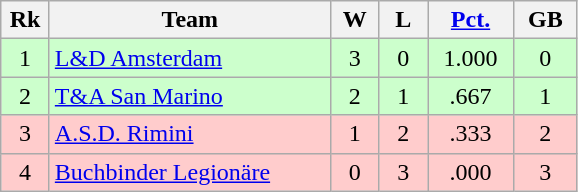<table class="wikitable" style="text-align:center">
<tr>
<th width="25">Rk</th>
<th width="180">Team</th>
<th width="25">W</th>
<th width="25">L</th>
<th width="50"><a href='#'>Pct.</a></th>
<th width="35">GB</th>
</tr>
<tr style="background-color:#ccffcc;">
<td>1</td>
<td style="text-align:left;"> <a href='#'>L&D Amsterdam</a></td>
<td>3</td>
<td>0</td>
<td>1.000</td>
<td>0</td>
</tr>
<tr style="background-color:#ccffcc;">
<td>2</td>
<td style="text-align:left;"> <a href='#'>T&A San Marino</a></td>
<td>2</td>
<td>1</td>
<td>.667</td>
<td>1</td>
</tr>
<tr style="background-color:#ffcccc;">
<td>3</td>
<td style="text-align:left;"> <a href='#'>A.S.D. Rimini</a></td>
<td>1</td>
<td>2</td>
<td>.333</td>
<td>2</td>
</tr>
<tr style="background-color:#ffcccc;">
<td>4</td>
<td style="text-align:left;"> <a href='#'>Buchbinder Legionäre</a></td>
<td>0</td>
<td>3</td>
<td>.000</td>
<td>3</td>
</tr>
</table>
